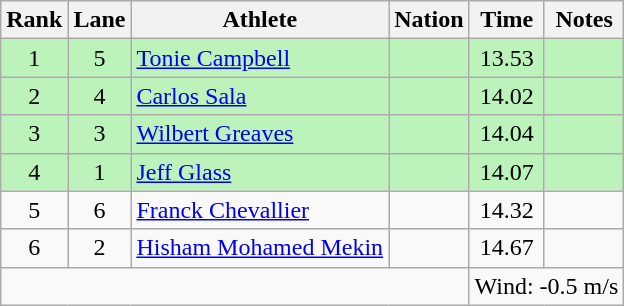<table class="wikitable sortable" style="text-align:center">
<tr>
<th>Rank</th>
<th>Lane</th>
<th>Athlete</th>
<th>Nation</th>
<th>Time</th>
<th>Notes</th>
</tr>
<tr style="background:#bbf3bb;">
<td>1</td>
<td>5</td>
<td align=left><a href='#'>Tonie Campbell</a></td>
<td align=left></td>
<td>13.53</td>
<td></td>
</tr>
<tr style="background:#bbf3bb;">
<td>2</td>
<td>4</td>
<td align=left><a href='#'>Carlos Sala</a></td>
<td align=left></td>
<td>14.02</td>
<td></td>
</tr>
<tr style="background:#bbf3bb;">
<td>3</td>
<td>3</td>
<td align=left><a href='#'>Wilbert Greaves</a></td>
<td align=left></td>
<td>14.04</td>
<td></td>
</tr>
<tr style="background:#bbf3bb;">
<td>4</td>
<td>1</td>
<td align=left><a href='#'>Jeff Glass</a></td>
<td align=left></td>
<td>14.07</td>
<td></td>
</tr>
<tr>
<td>5</td>
<td>6</td>
<td align=left><a href='#'>Franck Chevallier</a></td>
<td align=left></td>
<td>14.32</td>
<td></td>
</tr>
<tr>
<td>6</td>
<td>2</td>
<td align=left><a href='#'>Hisham Mohamed Mekin</a></td>
<td align=left></td>
<td>14.67</td>
<td></td>
</tr>
<tr class="sortbottom">
<td colspan=4></td>
<td colspan="2" style="text-align:left;">Wind: -0.5 m/s</td>
</tr>
</table>
